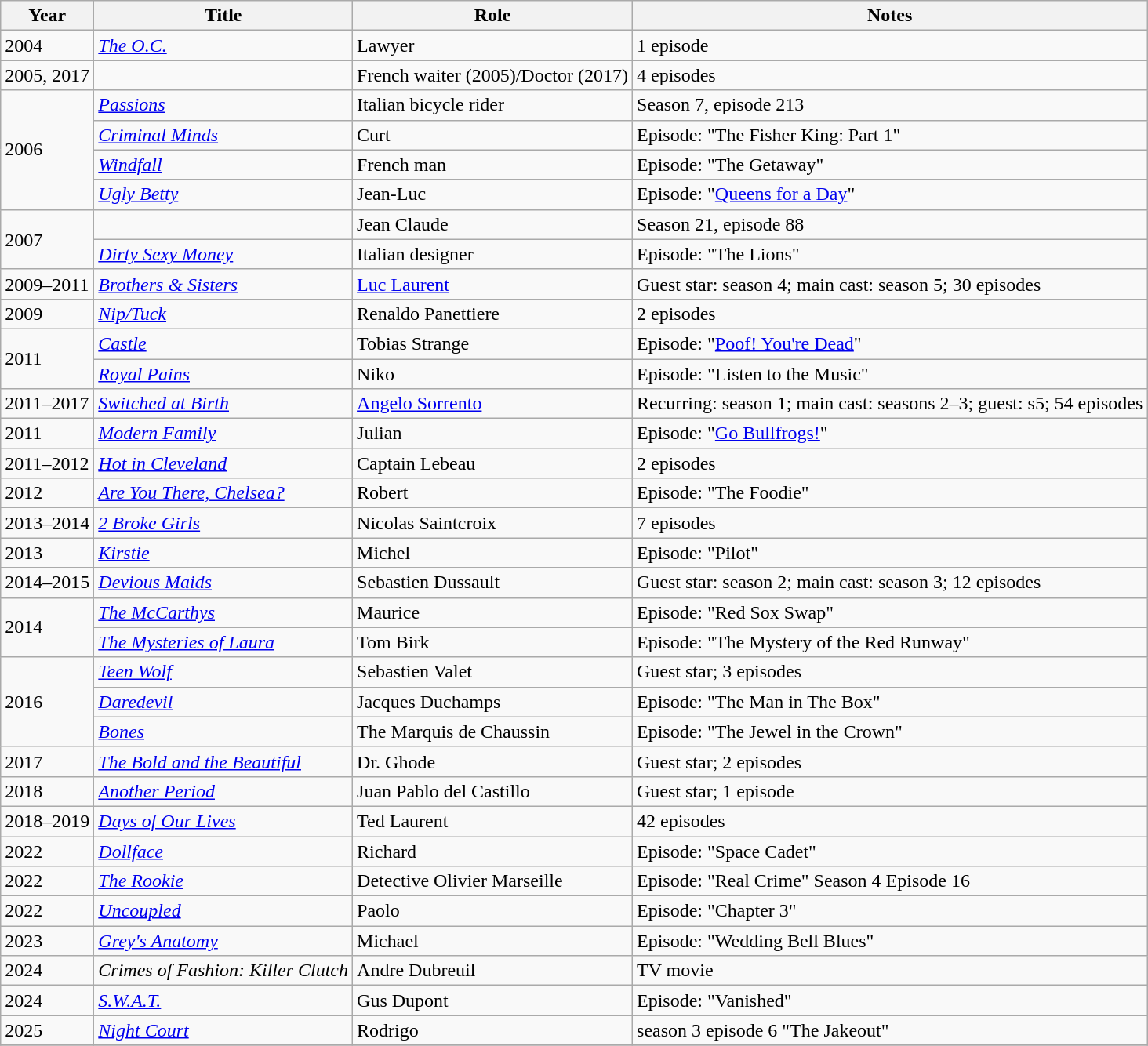<table class="wikitable sortable">
<tr>
<th>Year</th>
<th>Title</th>
<th>Role</th>
<th class="unsortable">Notes</th>
</tr>
<tr>
<td>2004</td>
<td><em><a href='#'>The O.C.</a></em></td>
<td>Lawyer</td>
<td>1 episode</td>
</tr>
<tr>
<td>2005, 2017</td>
<td><em></em></td>
<td>French waiter (2005)/Doctor (2017)</td>
<td>4 episodes</td>
</tr>
<tr>
<td rowspan="4">2006</td>
<td><em><a href='#'>Passions</a></em></td>
<td>Italian bicycle rider</td>
<td>Season 7, episode 213</td>
</tr>
<tr>
<td><em><a href='#'>Criminal Minds</a></em></td>
<td>Curt</td>
<td>Episode: "The Fisher King: Part 1"</td>
</tr>
<tr>
<td><em><a href='#'>Windfall</a></em></td>
<td>French man</td>
<td>Episode: "The Getaway"</td>
</tr>
<tr>
<td><em><a href='#'>Ugly Betty</a></em></td>
<td>Jean-Luc</td>
<td>Episode: "<a href='#'>Queens for a Day</a>"</td>
</tr>
<tr>
<td rowspan="2">2007</td>
<td><em></em></td>
<td>Jean Claude</td>
<td>Season 21, episode 88</td>
</tr>
<tr>
<td><em><a href='#'>Dirty Sexy Money</a></em></td>
<td>Italian designer</td>
<td>Episode: "The Lions"</td>
</tr>
<tr>
<td>2009–2011</td>
<td><em><a href='#'>Brothers & Sisters</a></em></td>
<td><a href='#'>Luc Laurent</a></td>
<td>Guest star: season 4; main cast: season 5; 30 episodes</td>
</tr>
<tr>
<td>2009</td>
<td><em><a href='#'>Nip/Tuck</a></em></td>
<td>Renaldo Panettiere</td>
<td>2 episodes</td>
</tr>
<tr>
<td rowspan="2">2011</td>
<td><em><a href='#'>Castle</a></em></td>
<td>Tobias Strange</td>
<td>Episode: "<a href='#'>Poof! You're Dead</a>"</td>
</tr>
<tr>
<td><em><a href='#'>Royal Pains</a></em></td>
<td>Niko</td>
<td>Episode: "Listen to the Music"</td>
</tr>
<tr>
<td>2011–2017</td>
<td><em><a href='#'>Switched at Birth</a></em></td>
<td><a href='#'>Angelo Sorrento</a></td>
<td>Recurring: season 1; main cast: seasons 2–3; guest: s5; 54 episodes</td>
</tr>
<tr>
<td>2011</td>
<td><em><a href='#'>Modern Family</a></em></td>
<td>Julian</td>
<td>Episode: "<a href='#'>Go Bullfrogs!</a>"</td>
</tr>
<tr>
<td>2011–2012</td>
<td><em><a href='#'>Hot in Cleveland</a></em></td>
<td>Captain Lebeau</td>
<td>2 episodes</td>
</tr>
<tr>
<td>2012</td>
<td><em><a href='#'>Are You There, Chelsea?</a></em></td>
<td>Robert</td>
<td>Episode: "The Foodie"</td>
</tr>
<tr>
<td>2013–2014</td>
<td><em><a href='#'>2 Broke Girls</a></em></td>
<td>Nicolas Saintcroix</td>
<td>7 episodes</td>
</tr>
<tr>
<td>2013</td>
<td><em><a href='#'>Kirstie</a></em></td>
<td>Michel</td>
<td>Episode: "Pilot"</td>
</tr>
<tr>
<td>2014–2015</td>
<td><em><a href='#'>Devious Maids</a></em></td>
<td>Sebastien Dussault</td>
<td>Guest star: season 2; main cast: season 3; 12 episodes</td>
</tr>
<tr>
<td rowspan="2">2014</td>
<td><em><a href='#'>The McCarthys</a></em></td>
<td>Maurice</td>
<td>Episode: "Red Sox Swap"</td>
</tr>
<tr>
<td><em><a href='#'>The Mysteries of Laura</a></em></td>
<td>Tom Birk</td>
<td>Episode: "The Mystery of the Red Runway"</td>
</tr>
<tr>
<td rowspan="3">2016</td>
<td><a href='#'><em>Teen Wolf</em></a></td>
<td>Sebastien Valet</td>
<td>Guest star; 3 episodes</td>
</tr>
<tr>
<td><em><a href='#'>Daredevil</a></em></td>
<td>Jacques Duchamps</td>
<td>Episode: "The Man in The Box"</td>
</tr>
<tr>
<td><em><a href='#'>Bones</a></em></td>
<td>The Marquis de Chaussin</td>
<td>Episode: "The Jewel in the Crown"</td>
</tr>
<tr>
<td>2017</td>
<td><em><a href='#'>The Bold and the Beautiful</a></em></td>
<td>Dr. Ghode</td>
<td>Guest star; 2 episodes</td>
</tr>
<tr>
<td>2018</td>
<td><em><a href='#'>Another Period</a></em></td>
<td>Juan Pablo del Castillo</td>
<td>Guest star; 1 episode</td>
</tr>
<tr>
<td>2018–2019</td>
<td><em><a href='#'>Days of Our Lives</a></em></td>
<td>Ted Laurent</td>
<td>42 episodes</td>
</tr>
<tr>
<td>2022</td>
<td><em><a href='#'>Dollface</a></em></td>
<td>Richard</td>
<td>Episode: "Space Cadet"</td>
</tr>
<tr>
<td>2022</td>
<td><em><a href='#'>The Rookie</a></em></td>
<td>Detective Olivier Marseille</td>
<td>Episode: "Real Crime" Season 4 Episode 16</td>
</tr>
<tr>
<td>2022</td>
<td><em><a href='#'>Uncoupled</a></em></td>
<td>Paolo</td>
<td>Episode: "Chapter 3"</td>
</tr>
<tr>
<td>2023</td>
<td><em><a href='#'>Grey's Anatomy</a></em></td>
<td>Michael</td>
<td>Episode: "Wedding Bell Blues"</td>
</tr>
<tr>
<td>2024</td>
<td><em>Crimes of Fashion: Killer Clutch</em></td>
<td>Andre Dubreuil</td>
<td>TV movie</td>
</tr>
<tr>
<td>2024</td>
<td><em><a href='#'>S.W.A.T.</a></em></td>
<td>Gus Dupont</td>
<td>Episode: "Vanished"</td>
</tr>
<tr>
<td>2025</td>
<td><em><a href='#'>Night Court</a></em></td>
<td>Rodrigo</td>
<td>season 3 episode 6 "The Jakeout"</td>
</tr>
<tr>
</tr>
</table>
